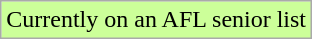<table class="wikitable">
<tr bgcolor="#CCFF99">
<td>Currently on an AFL senior list</td>
</tr>
</table>
